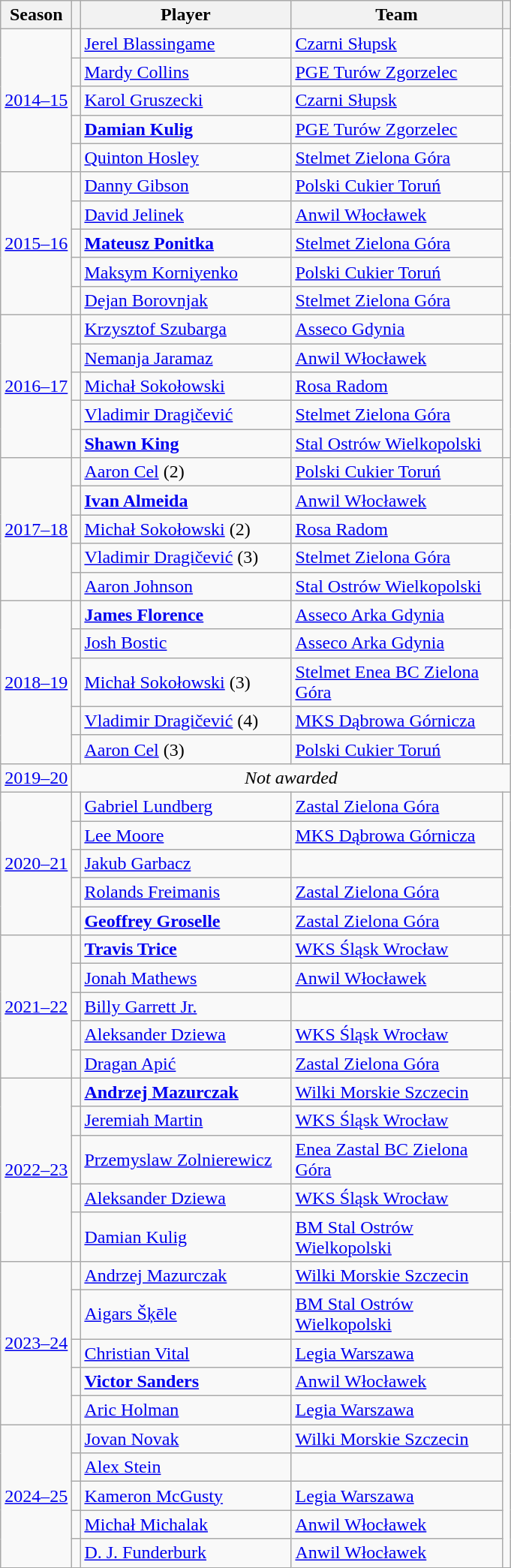<table class="wikitable sortable">
<tr>
<th>Season</th>
<th></th>
<th width=180px>Player</th>
<th width=180px>Team</th>
<th class=unsortable></th>
</tr>
<tr>
<td rowspan=5 style="text-align:center;"><a href='#'>2014–15</a></td>
<td style="text-align:center;"></td>
<td> <a href='#'>Jerel Blassingame</a></td>
<td><a href='#'>Czarni Słupsk</a></td>
<td rowspan=5 style="text-align:center;"></td>
</tr>
<tr>
<td style="text-align:center;"></td>
<td> <a href='#'>Mardy Collins</a></td>
<td><a href='#'>PGE Turów Zgorzelec</a></td>
</tr>
<tr>
<td style="text-align:center;"></td>
<td> <a href='#'>Karol Gruszecki</a></td>
<td><a href='#'>Czarni Słupsk</a></td>
</tr>
<tr>
<td style="text-align:center;"></td>
<td> <strong><a href='#'>Damian Kulig</a></strong></td>
<td><a href='#'>PGE Turów Zgorzelec</a></td>
</tr>
<tr>
<td style="text-align:center;"></td>
<td> <a href='#'>Quinton Hosley</a></td>
<td><a href='#'>Stelmet Zielona Góra</a></td>
</tr>
<tr>
<td rowspan=5 style="text-align:center;"><a href='#'>2015–16</a></td>
<td style="text-align:center;"></td>
<td> <a href='#'>Danny Gibson</a></td>
<td><a href='#'>Polski Cukier Toruń</a></td>
<td rowspan=5 style="text-align:center;"></td>
</tr>
<tr>
<td style="text-align:center;"></td>
<td> <a href='#'>David Jelinek</a></td>
<td><a href='#'>Anwil Włocławek</a></td>
</tr>
<tr>
<td style="text-align:center;"></td>
<td> <strong><a href='#'>Mateusz Ponitka</a></strong></td>
<td><a href='#'>Stelmet Zielona Góra</a></td>
</tr>
<tr>
<td style="text-align:center;"></td>
<td> <a href='#'>Maksym Korniyenko</a></td>
<td><a href='#'>Polski Cukier Toruń</a></td>
</tr>
<tr>
<td style="text-align:center;"></td>
<td> <a href='#'>Dejan Borovnjak</a></td>
<td><a href='#'>Stelmet Zielona Góra</a></td>
</tr>
<tr>
<td rowspan=5 style="text-align:center;"><a href='#'>2016–17</a></td>
<td style="text-align:center;"></td>
<td> <a href='#'>Krzysztof Szubarga</a></td>
<td><a href='#'>Asseco Gdynia</a></td>
<td rowspan=5 style="text-align:center;"></td>
</tr>
<tr>
<td style="text-align:center;"></td>
<td> <a href='#'>Nemanja Jaramaz</a></td>
<td><a href='#'>Anwil Włocławek</a></td>
</tr>
<tr>
<td style="text-align:center;"></td>
<td> <a href='#'>Michał Sokołowski</a></td>
<td><a href='#'>Rosa Radom</a></td>
</tr>
<tr>
<td style="text-align:center;"></td>
<td> <a href='#'>Vladimir Dragičević</a></td>
<td><a href='#'>Stelmet Zielona Góra</a></td>
</tr>
<tr>
<td style="text-align:center;"></td>
<td> <strong><a href='#'>Shawn King</a></strong></td>
<td><a href='#'>Stal Ostrów Wielkopolski</a></td>
</tr>
<tr>
<td rowspan=5 style="text-align:center;"><a href='#'>2017–18</a></td>
<td style="text-align:center;"></td>
<td> <a href='#'>Aaron Cel</a> (2)</td>
<td><a href='#'>Polski Cukier Toruń</a></td>
<td rowspan=5 style="text-align:center;"></td>
</tr>
<tr>
<td style="text-align:center;"></td>
<td> <strong><a href='#'>Ivan Almeida</a></strong></td>
<td><a href='#'>Anwil Włocławek</a></td>
</tr>
<tr>
<td style="text-align:center;"></td>
<td> <a href='#'>Michał Sokołowski</a> (2)</td>
<td><a href='#'>Rosa Radom</a></td>
</tr>
<tr>
<td style="text-align:center;"></td>
<td> <a href='#'>Vladimir Dragičević</a> (3)</td>
<td><a href='#'>Stelmet Zielona Góra</a></td>
</tr>
<tr>
<td style="text-align:center;"></td>
<td> <a href='#'>Aaron Johnson</a></td>
<td><a href='#'>Stal Ostrów Wielkopolski</a></td>
</tr>
<tr>
<td rowspan=5 style="text-align:center;"><a href='#'>2018–19</a></td>
<td style="text-align:center;"></td>
<td> <strong><a href='#'>James Florence</a></strong></td>
<td><a href='#'>Asseco Arka Gdynia</a></td>
<td rowspan=5 style="text-align:center;"></td>
</tr>
<tr>
<td style="text-align:center;"></td>
<td> <a href='#'>Josh Bostic</a></td>
<td><a href='#'>Asseco Arka Gdynia</a></td>
</tr>
<tr>
<td style="text-align:center;"></td>
<td> <a href='#'>Michał Sokołowski</a> (3)</td>
<td><a href='#'>Stelmet Enea BC Zielona Góra</a></td>
</tr>
<tr>
<td style="text-align:center;"></td>
<td> <a href='#'>Vladimir Dragičević</a> (4)</td>
<td><a href='#'>MKS Dąbrowa Górnicza</a></td>
</tr>
<tr>
<td style="text-align:center;"></td>
<td> <a href='#'>Aaron Cel</a> (3)</td>
<td><a href='#'>Polski Cukier Toruń</a></td>
</tr>
<tr>
<td style="text-align:center;"><a href='#'>2019–20</a></td>
<td scope="row" colspan=4 style="text-align:center;"><em>Not awarded</em></td>
</tr>
<tr>
<td rowspan=5 style="text-align:center;"><a href='#'>2020–21</a></td>
<td style="text-align:center;"></td>
<td> <a href='#'>Gabriel Lundberg</a></td>
<td><a href='#'>Zastal Zielona Góra</a></td>
<td rowspan=5 style="text-align:center;"></td>
</tr>
<tr>
<td style="text-align:center;"></td>
<td> <a href='#'>Lee Moore</a></td>
<td><a href='#'>MKS Dąbrowa Górnicza</a></td>
</tr>
<tr>
<td style="text-align:center;"></td>
<td> <a href='#'>Jakub Garbacz</a></td>
<td></td>
</tr>
<tr>
<td style="text-align:center;"></td>
<td> <a href='#'>Rolands Freimanis</a></td>
<td><a href='#'>Zastal Zielona Góra</a></td>
</tr>
<tr>
<td style="text-align:center;"></td>
<td> <strong><a href='#'>Geoffrey Groselle</a></strong></td>
<td><a href='#'>Zastal Zielona Góra</a></td>
</tr>
<tr>
<td rowspan=5 style="text-align:center;"><a href='#'>2021–22</a></td>
<td style="text-align:center;"></td>
<td> <strong><a href='#'>Travis Trice</a></strong></td>
<td><a href='#'>WKS Śląsk Wrocław</a></td>
<td rowspan=5 style="text-align:center;"></td>
</tr>
<tr>
<td style="text-align:center;"></td>
<td> <a href='#'>Jonah Mathews</a></td>
<td><a href='#'>Anwil Włocławek</a></td>
</tr>
<tr>
<td style="text-align:center;"></td>
<td> <a href='#'>Billy Garrett Jr.</a></td>
<td></td>
</tr>
<tr>
<td style="text-align:center;"></td>
<td> <a href='#'>Aleksander Dziewa</a></td>
<td><a href='#'>WKS Śląsk Wrocław</a></td>
</tr>
<tr>
<td style="text-align:center;"></td>
<td> <a href='#'>Dragan Apić</a></td>
<td><a href='#'>Zastal Zielona Góra</a></td>
</tr>
<tr>
<td rowspan=5 style="text-align:center;"><a href='#'>2022–23</a></td>
<td style="text-align:center;"></td>
<td> <strong><a href='#'>Andrzej Mazurczak</a></strong></td>
<td><a href='#'>Wilki Morskie Szczecin</a></td>
<td rowspan="5" style="text-align:center;"></td>
</tr>
<tr>
<td style="text-align:center;"></td>
<td> <a href='#'>Jeremiah Martin</a></td>
<td><a href='#'>WKS Śląsk Wrocław</a></td>
</tr>
<tr>
<td style="text-align:center;"></td>
<td> <a href='#'>Przemyslaw Zolnierewicz</a></td>
<td><a href='#'>Enea Zastal BC Zielona Góra</a></td>
</tr>
<tr>
<td style="text-align:center;"></td>
<td> <a href='#'>Aleksander Dziewa</a></td>
<td><a href='#'>WKS Śląsk Wrocław</a></td>
</tr>
<tr>
<td style="text-align:center;"></td>
<td> <a href='#'>Damian Kulig</a></td>
<td><a href='#'>BM Stal Ostrów Wielkopolski</a></td>
</tr>
<tr>
<td rowspan=5 style="text-align:center;"><a href='#'>2023–24</a></td>
<td style="text-align:center;"></td>
<td> <a href='#'>Andrzej Mazurczak</a></td>
<td><a href='#'>Wilki Morskie Szczecin</a></td>
<td rowspan="5" style="text-align:center;"></td>
</tr>
<tr>
<td style="text-align:center;"></td>
<td> <a href='#'>Aigars Šķēle</a></td>
<td><a href='#'>BM Stal Ostrów Wielkopolski</a></td>
</tr>
<tr>
<td style="text-align:center;"></td>
<td> <a href='#'>Christian Vital</a></td>
<td><a href='#'>Legia Warszawa</a></td>
</tr>
<tr>
<td style="text-align:center;"></td>
<td> <strong><a href='#'>Victor Sanders</a></strong></td>
<td><a href='#'>Anwil Włocławek</a></td>
</tr>
<tr>
<td style="text-align:center;"></td>
<td> <a href='#'>Aric Holman</a></td>
<td><a href='#'>Legia Warszawa</a></td>
</tr>
<tr>
<td rowspan=5 style="text-align:center;"><a href='#'>2024–25</a></td>
<td style="text-align:center;"></td>
<td> <a href='#'>Jovan Novak</a></td>
<td><a href='#'>Wilki Morskie Szczecin</a></td>
<td rowspan="5" style="text-align:center;"></td>
</tr>
<tr>
<td style="text-align:center;"></td>
<td> <a href='#'>Alex Stein</a></td>
<td></td>
</tr>
<tr>
<td style="text-align:center;"></td>
<td> <a href='#'>Kameron McGusty</a></td>
<td><a href='#'>Legia Warszawa</a></td>
</tr>
<tr>
<td style="text-align:center;"></td>
<td> <a href='#'>Michał Michalak</a></td>
<td><a href='#'>Anwil Włocławek</a></td>
</tr>
<tr>
<td style="text-align:center;"></td>
<td> <a href='#'>D. J. Funderburk</a></td>
<td><a href='#'>Anwil Włocławek</a></td>
</tr>
</table>
